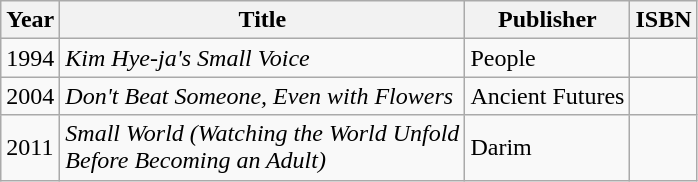<table class="wikitable sortable">
<tr>
<th>Year</th>
<th>Title</th>
<th>Publisher</th>
<th>ISBN</th>
</tr>
<tr>
<td>1994</td>
<td><em>Kim Hye-ja's Small Voice</em></td>
<td>People</td>
<td></td>
</tr>
<tr>
<td>2004</td>
<td><em>Don't Beat Someone, Even with Flowers</em></td>
<td>Ancient Futures</td>
<td></td>
</tr>
<tr>
<td>2011</td>
<td><em>Small World (Watching the World Unfold <br> Before Becoming an Adult)</em></td>
<td>Darim</td>
<td></td>
</tr>
</table>
